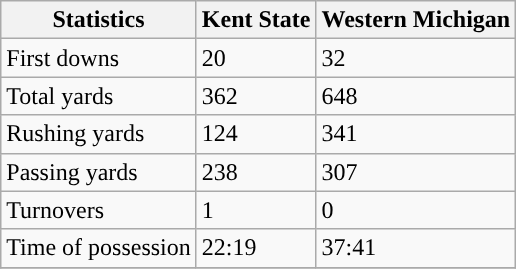<table class="wikitable">
<tr>
<th>Statistics</th>
<th>Kent State</th>
<th>Western Michigan</th>
</tr>
<tr>
<td>First downs</td>
<td>20</td>
<td>32</td>
</tr>
<tr>
<td>Total yards</td>
<td>362</td>
<td>648</td>
</tr>
<tr>
<td>Rushing yards</td>
<td>124</td>
<td>341</td>
</tr>
<tr>
<td>Passing yards</td>
<td>238</td>
<td>307</td>
</tr>
<tr>
<td>Turnovers</td>
<td>1</td>
<td>0</td>
</tr>
<tr>
<td>Time of possession</td>
<td>22:19</td>
<td>37:41</td>
</tr>
<tr>
</tr>
</table>
